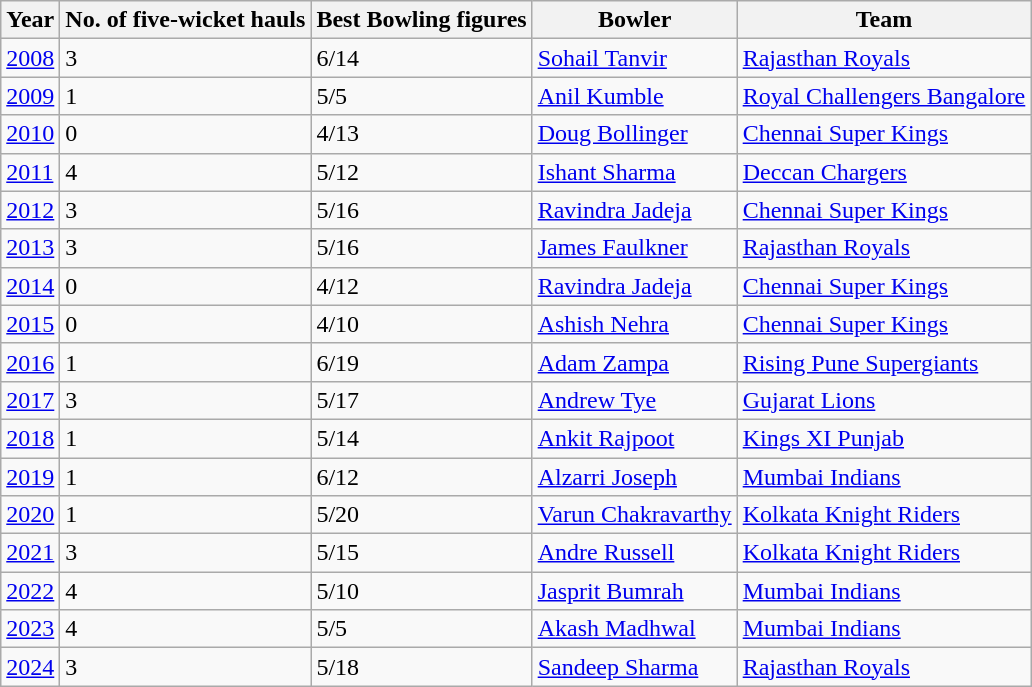<table class="wikitable sortable">
<tr>
<th>Year</th>
<th>No. of five-wicket hauls</th>
<th class="sortable">Best Bowling figures</th>
<th class="sortable">Bowler</th>
<th class="sortable">Team</th>
</tr>
<tr>
<td><a href='#'>2008</a></td>
<td>3</td>
<td>6/14</td>
<td><a href='#'>Sohail Tanvir</a></td>
<td><a href='#'>Rajasthan Royals</a></td>
</tr>
<tr>
<td><a href='#'>2009</a></td>
<td>1</td>
<td>5/5</td>
<td><a href='#'>Anil Kumble</a></td>
<td><a href='#'>Royal Challengers Bangalore</a></td>
</tr>
<tr>
<td><a href='#'>2010</a></td>
<td>0</td>
<td>4/13</td>
<td><a href='#'>Doug Bollinger</a></td>
<td><a href='#'>Chennai Super Kings</a></td>
</tr>
<tr>
<td><a href='#'>2011</a></td>
<td>4</td>
<td>5/12</td>
<td><a href='#'>Ishant Sharma</a></td>
<td><a href='#'>Deccan Chargers</a></td>
</tr>
<tr>
<td><a href='#'>2012</a></td>
<td>3</td>
<td>5/16</td>
<td><a href='#'>Ravindra Jadeja</a></td>
<td><a href='#'>Chennai Super Kings</a></td>
</tr>
<tr>
<td><a href='#'>2013</a></td>
<td>3</td>
<td>5/16</td>
<td><a href='#'>James Faulkner</a></td>
<td><a href='#'>Rajasthan Royals</a></td>
</tr>
<tr>
<td><a href='#'>2014</a></td>
<td>0</td>
<td>4/12</td>
<td><a href='#'>Ravindra Jadeja</a></td>
<td><a href='#'>Chennai Super Kings</a></td>
</tr>
<tr>
<td><a href='#'>2015</a></td>
<td>0</td>
<td>4/10</td>
<td><a href='#'>Ashish Nehra</a></td>
<td><a href='#'>Chennai Super Kings</a></td>
</tr>
<tr>
<td><a href='#'>2016</a></td>
<td>1</td>
<td>6/19</td>
<td><a href='#'>Adam Zampa</a></td>
<td><a href='#'>Rising Pune Supergiants</a></td>
</tr>
<tr>
<td><a href='#'>2017</a></td>
<td>3</td>
<td>5/17</td>
<td><a href='#'>Andrew Tye</a></td>
<td><a href='#'>Gujarat Lions</a></td>
</tr>
<tr>
<td><a href='#'>2018</a></td>
<td>1</td>
<td>5/14</td>
<td><a href='#'>Ankit Rajpoot</a></td>
<td><a href='#'>Kings XI Punjab</a></td>
</tr>
<tr>
<td><a href='#'>2019</a></td>
<td>1</td>
<td>6/12</td>
<td><a href='#'>Alzarri Joseph</a></td>
<td><a href='#'>Mumbai Indians</a></td>
</tr>
<tr>
<td><a href='#'>2020</a></td>
<td>1</td>
<td>5/20</td>
<td><a href='#'>Varun Chakravarthy</a></td>
<td><a href='#'>Kolkata Knight Riders</a></td>
</tr>
<tr>
<td><a href='#'>2021</a></td>
<td>3</td>
<td>5/15</td>
<td><a href='#'>Andre Russell</a></td>
<td><a href='#'>Kolkata Knight Riders</a></td>
</tr>
<tr>
<td><a href='#'>2022</a></td>
<td>4</td>
<td>5/10</td>
<td><a href='#'>Jasprit Bumrah</a></td>
<td><a href='#'>Mumbai Indians</a></td>
</tr>
<tr>
<td><a href='#'>2023</a></td>
<td>4</td>
<td>5/5</td>
<td><a href='#'>Akash Madhwal</a></td>
<td><a href='#'>Mumbai Indians</a></td>
</tr>
<tr>
<td><a href='#'>2024</a></td>
<td>3</td>
<td>5/18</td>
<td><a href='#'>Sandeep Sharma</a></td>
<td><a href='#'>Rajasthan Royals</a></td>
</tr>
</table>
